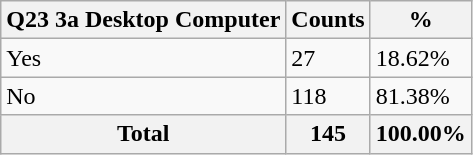<table class="wikitable sortable">
<tr>
<th>Q23 3a Desktop Computer</th>
<th>Counts</th>
<th>%</th>
</tr>
<tr>
<td>Yes</td>
<td>27</td>
<td>18.62%</td>
</tr>
<tr>
<td>No</td>
<td>118</td>
<td>81.38%</td>
</tr>
<tr>
<th>Total</th>
<th>145</th>
<th>100.00%</th>
</tr>
</table>
